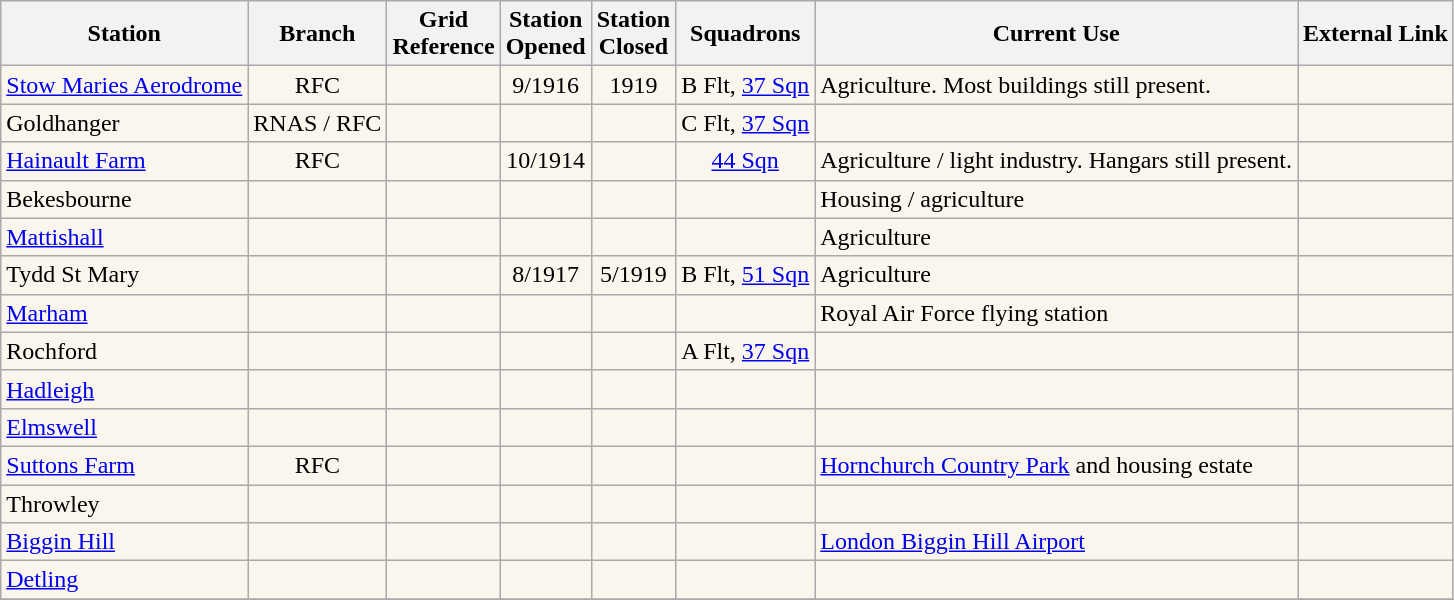<table class="wikitable">
<tr>
<th>Station</th>
<th>Branch</th>
<th>Grid<br>Reference</th>
<th>Station<br>Opened</th>
<th>Station<br>Closed</th>
<th>Squadrons</th>
<th>Current Use</th>
<th>External Link</th>
</tr>
<tr valign="top">
<td bgcolor="#faf6ed"><a href='#'>Stow Maries Aerodrome</a></td>
<td align="center" bgcolor="#faf6ed">RFC</td>
<td align="center" bgcolor="#faf6ed"></td>
<td align="center" bgcolor="#faf6ed">9/1916</td>
<td bgcolor="#faf6ed" align="center">1919</td>
<td align="center" bgcolor="#faf6ed">B Flt, <a href='#'>37 Sqn</a></td>
<td bgcolor="#faf6ed">Agriculture. Most buildings still present.</td>
<td bgcolor="#faf6ed"></td>
</tr>
<tr valign="top">
<td bgcolor="#faf6ed">Goldhanger</td>
<td align="center" bgcolor="#faf6ed">RNAS / RFC</td>
<td align="center" bgcolor="#faf6ed"></td>
<td align="center" bgcolor="#faf6ed"></td>
<td bgcolor="#faf6ed" align="center"></td>
<td align="center" bgcolor="#faf6ed">C Flt, <a href='#'>37 Sqn</a></td>
<td bgcolor="#faf6ed"></td>
<td bgcolor="#faf6ed"></td>
</tr>
<tr valign="top">
<td bgcolor="#faf6ed"><a href='#'>Hainault Farm</a></td>
<td align="center" bgcolor="#faf6ed">RFC</td>
<td align="center" bgcolor="#faf6ed"></td>
<td align="center" bgcolor="#faf6ed">10/1914</td>
<td bgcolor="#faf6ed" align="center"></td>
<td align="center" bgcolor="#faf6ed"><a href='#'>44 Sqn</a></td>
<td bgcolor="#faf6ed">Agriculture / light industry. Hangars still present.</td>
<td bgcolor="#faf6ed"></td>
</tr>
<tr valign="top">
<td bgcolor="#faf6ed">Bekesbourne</td>
<td align="center" bgcolor="#faf6ed"></td>
<td align="center" bgcolor="#faf6ed"></td>
<td align="center" bgcolor="#faf6ed"></td>
<td bgcolor="#faf6ed" align="center"></td>
<td align="center" bgcolor="#faf6ed"></td>
<td bgcolor="#faf6ed">Housing / agriculture</td>
<td bgcolor="#faf6ed"></td>
</tr>
<tr valign="top">
<td bgcolor="#faf6ed"><a href='#'>Mattishall</a></td>
<td align="center" bgcolor="#faf6ed"></td>
<td align="center" bgcolor="#faf6ed"></td>
<td align="center" bgcolor="#faf6ed"></td>
<td bgcolor="#faf6ed" align="center"></td>
<td align="center" bgcolor="#faf6ed"></td>
<td bgcolor="#faf6ed">Agriculture</td>
<td bgcolor="#faf6ed"></td>
</tr>
<tr valign="top">
<td bgcolor="#faf6ed">Tydd St Mary</td>
<td align="center" bgcolor="#faf6ed"></td>
<td align="center" bgcolor="#faf6ed"></td>
<td align="center" bgcolor="#faf6ed">8/1917</td>
<td bgcolor="#faf6ed" align="center">5/1919</td>
<td align="center" bgcolor="#faf6ed">B Flt, <a href='#'>51 Sqn</a></td>
<td bgcolor="#faf6ed">Agriculture</td>
<td bgcolor="#faf6ed"></td>
</tr>
<tr valign="top">
<td bgcolor="#faf6ed"><a href='#'>Marham</a></td>
<td align="center" bgcolor="#faf6ed"></td>
<td align="center" bgcolor="#faf6ed"></td>
<td align="center" bgcolor="#faf6ed"></td>
<td bgcolor="#faf6ed" align="center"></td>
<td align="center" bgcolor="#faf6ed"></td>
<td bgcolor="#faf6ed">Royal Air Force flying station</td>
<td bgcolor="#faf6ed"></td>
</tr>
<tr valign="top">
<td bgcolor="#faf6ed">Rochford</td>
<td align="center" bgcolor="#faf6ed"></td>
<td align="center" bgcolor="#faf6ed"></td>
<td align="center" bgcolor="#faf6ed"></td>
<td bgcolor="#faf6ed" align="center"></td>
<td align="center" bgcolor="#faf6ed">A Flt, <a href='#'>37 Sqn</a></td>
<td bgcolor="#faf6ed"></td>
<td bgcolor="#faf6ed"></td>
</tr>
<tr valign="top">
<td bgcolor="#faf6ed"><a href='#'>Hadleigh</a></td>
<td align="center" bgcolor="#faf6ed"></td>
<td align="center" bgcolor="#faf6ed"></td>
<td align="center" bgcolor="#faf6ed"></td>
<td bgcolor="#faf6ed" align="center"></td>
<td align="center" bgcolor="#faf6ed"></td>
<td bgcolor="#faf6ed"></td>
<td bgcolor="#faf6ed"></td>
</tr>
<tr valign="top">
<td bgcolor="#faf6ed"><a href='#'>Elmswell</a></td>
<td align="center" bgcolor="#faf6ed"></td>
<td align="center" bgcolor="#faf6ed"></td>
<td align="center" bgcolor="#faf6ed"></td>
<td bgcolor="#faf6ed" align="center"></td>
<td align="center" bgcolor="#faf6ed"></td>
<td bgcolor="#faf6ed"></td>
<td bgcolor="#faf6ed"></td>
</tr>
<tr valign="top">
<td bgcolor="#faf6ed"><a href='#'>Suttons Farm</a></td>
<td align="center" bgcolor="#faf6ed">RFC</td>
<td align="center" bgcolor="#faf6ed"></td>
<td align="center" bgcolor="#faf6ed"></td>
<td bgcolor="#faf6ed" align="center"></td>
<td align="center" bgcolor="#faf6ed"></td>
<td bgcolor="#faf6ed"><a href='#'>Hornchurch Country Park</a> and housing estate</td>
<td bgcolor="#faf6ed"></td>
</tr>
<tr valign="top">
<td bgcolor="#faf6ed">Throwley</td>
<td align="center" bgcolor="#faf6ed"></td>
<td align="center" bgcolor="#faf6ed"></td>
<td align="center" bgcolor="#faf6ed"></td>
<td bgcolor="#faf6ed" align="center"></td>
<td align="center" bgcolor="#faf6ed"></td>
<td bgcolor="#faf6ed"></td>
<td bgcolor="#faf6ed"></td>
</tr>
<tr valign="top">
<td bgcolor="#faf6ed"><a href='#'>Biggin Hill</a></td>
<td align="center" bgcolor="#faf6ed"></td>
<td align="center" bgcolor="#faf6ed"></td>
<td align="center" bgcolor="#faf6ed"></td>
<td bgcolor="#faf6ed" align="center"></td>
<td align="center" bgcolor="#faf6ed"></td>
<td bgcolor="#faf6ed"><a href='#'>London Biggin Hill Airport</a></td>
<td bgcolor="#faf6ed"></td>
</tr>
<tr valign="top">
<td bgcolor="#faf6ed"><a href='#'>Detling</a></td>
<td align="center" bgcolor="#faf6ed"></td>
<td align="center" bgcolor="#faf6ed"></td>
<td align="center" bgcolor="#faf6ed"></td>
<td bgcolor="#faf6ed" align="center"></td>
<td align="center" bgcolor="#faf6ed"></td>
<td bgcolor="#faf6ed"></td>
<td bgcolor="#faf6ed"></td>
</tr>
<tr>
</tr>
</table>
